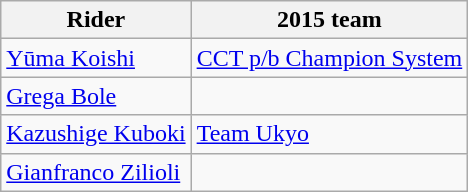<table class="wikitable">
<tr>
<th>Rider</th>
<th>2015 team</th>
</tr>
<tr>
<td><a href='#'>Yūma Koishi</a></td>
<td><a href='#'>CCT p/b Champion System</a></td>
</tr>
<tr>
<td><a href='#'>Grega Bole</a></td>
<td></td>
</tr>
<tr>
<td><a href='#'>Kazushige Kuboki</a></td>
<td><a href='#'>Team Ukyo</a></td>
</tr>
<tr>
<td><a href='#'>Gianfranco Zilioli</a></td>
<td></td>
</tr>
</table>
